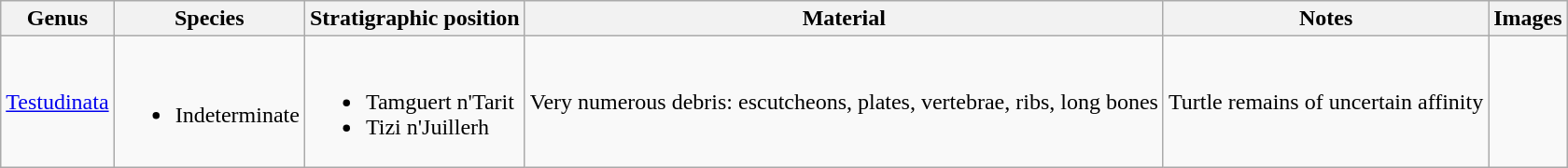<table class="wikitable">
<tr>
<th>Genus</th>
<th>Species</th>
<th>Stratigraphic position</th>
<th>Material</th>
<th>Notes</th>
<th>Images</th>
</tr>
<tr>
<td><a href='#'>Testudinata</a></td>
<td><br><ul><li>Indeterminate</li></ul></td>
<td><br><ul><li>Tamguert n'Tarit</li><li>Tizi n'Juillerh</li></ul></td>
<td>Very numerous debris: escutcheons, plates, vertebrae, ribs, long bones</td>
<td>Turtle remains of uncertain affinity</td>
<td></td>
</tr>
</table>
